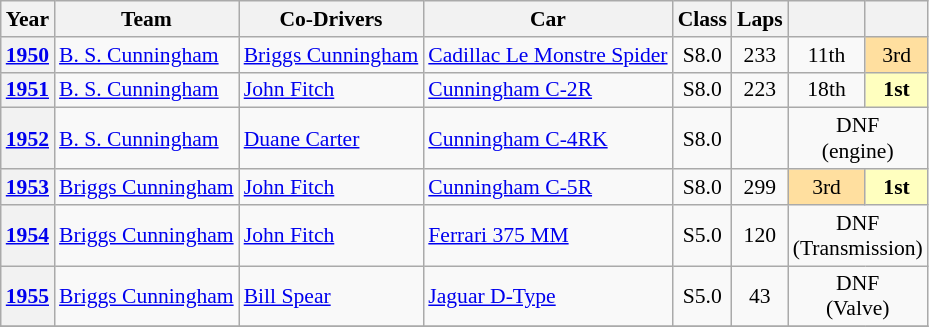<table class="wikitable" style="text-align:center; font-size:90%">
<tr>
<th>Year</th>
<th>Team</th>
<th>Co-Drivers</th>
<th>Car</th>
<th>Class</th>
<th>Laps</th>
<th></th>
<th></th>
</tr>
<tr>
<th><a href='#'>1950</a></th>
<td align="left"> <a href='#'>B. S. Cunningham</a></td>
<td align="left"> <a href='#'>Briggs Cunningham</a></td>
<td align="left"><a href='#'>Cadillac Le Monstre Spider</a></td>
<td>S8.0</td>
<td>233</td>
<td>11th</td>
<td style="background:#ffdf9f;">3rd</td>
</tr>
<tr>
<th><a href='#'>1951</a></th>
<td align="left"> <a href='#'>B. S. Cunningham</a></td>
<td align="left"> <a href='#'>John Fitch</a></td>
<td align="left"><a href='#'>Cunningham C-2R</a></td>
<td>S8.0</td>
<td>223</td>
<td>18th</td>
<td style="background:#ffffbf;"><strong>1st</strong></td>
</tr>
<tr>
<th><a href='#'>1952</a></th>
<td align="left"> <a href='#'>B. S. Cunningham</a></td>
<td align="left"> <a href='#'>Duane Carter</a></td>
<td align="left"><a href='#'>Cunningham C-4RK</a></td>
<td>S8.0</td>
<td></td>
<td colspan=2>DNF<br>(engine)</td>
</tr>
<tr>
<th><a href='#'>1953</a></th>
<td align="left"> <a href='#'>Briggs Cunningham</a></td>
<td align="left"> <a href='#'>John Fitch</a></td>
<td align="left"><a href='#'>Cunningham C-5R</a></td>
<td>S8.0</td>
<td>299</td>
<td style="background:#ffdf9f;">3rd</td>
<td style="background:#ffffbf;"><strong>1st</strong></td>
</tr>
<tr>
<th><a href='#'>1954</a></th>
<td align="left"> <a href='#'>Briggs Cunningham</a></td>
<td align="left"> <a href='#'>John Fitch</a></td>
<td align="left"><a href='#'>Ferrari 375 MM</a></td>
<td>S5.0</td>
<td>120</td>
<td colspan=2>DNF<br>(Transmission)</td>
</tr>
<tr>
<th><a href='#'>1955</a></th>
<td align="left"> <a href='#'>Briggs Cunningham</a></td>
<td align="left"> <a href='#'>Bill Spear</a></td>
<td align="left"><a href='#'>Jaguar D-Type</a></td>
<td>S5.0</td>
<td>43</td>
<td colspan=2>DNF<br>(Valve)</td>
</tr>
<tr>
</tr>
</table>
